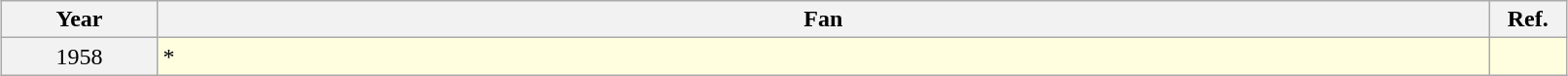<table class="wikitable" width="85%" cellpadding="5" style="margin: 1em auto 1em auto">
<tr>
<th width="10%" scope="col">Year</th>
<th width="85%" scope="col">Fan</th>
<th width="5%" scope="col" class="unsortable">Ref.</th>
</tr>
<tr style="background:lightyellow;">
<th scope="row" align="center" style="font-weight:normal;">1958</th>
<td>*</td>
<td align="center"></td>
</tr>
</table>
